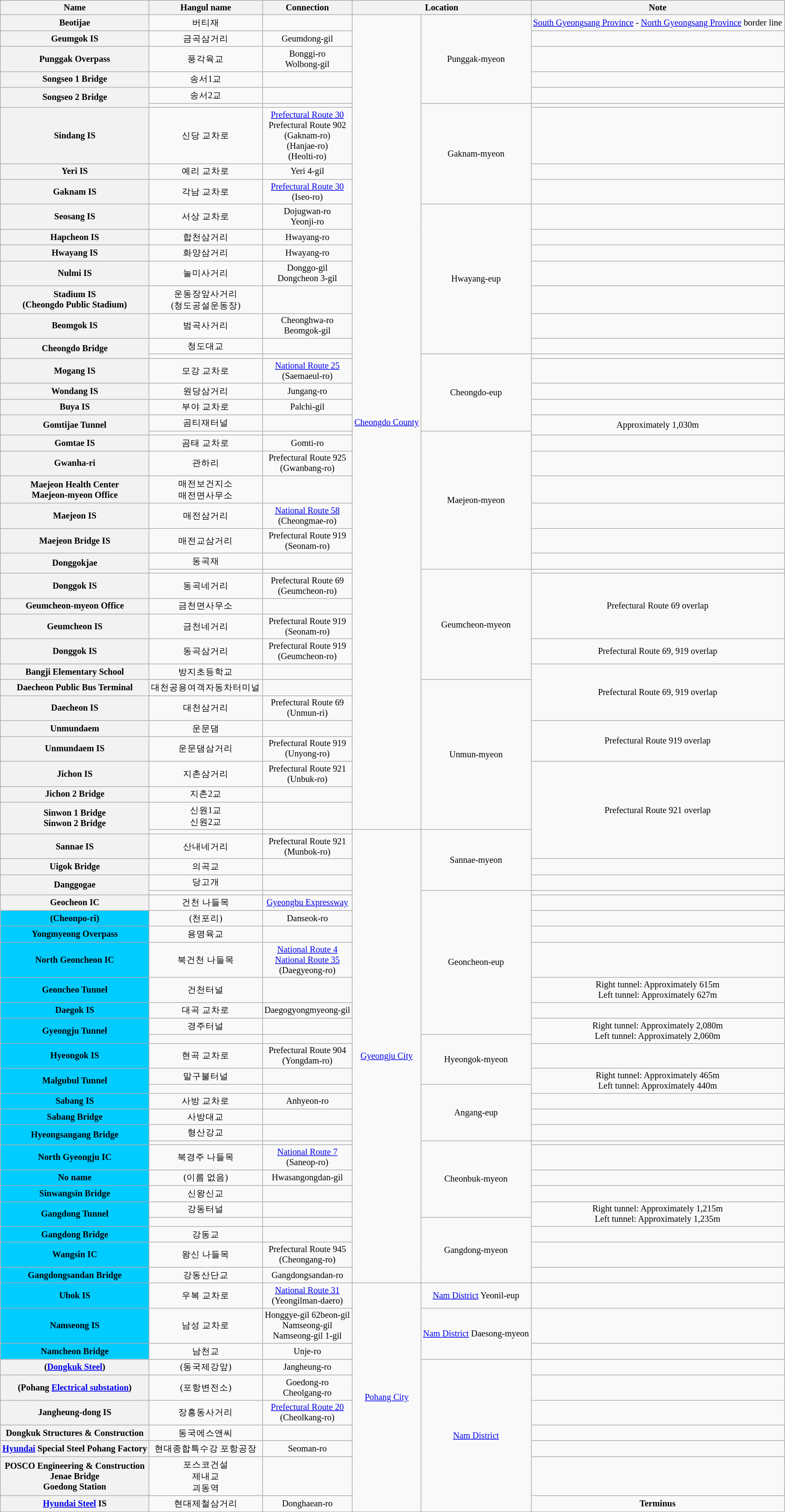<table class="wikitable" style="font-size: 85%; text-align: center;">
<tr>
<th>Name </th>
<th>Hangul name</th>
<th>Connection</th>
<th colspan="2">Location</th>
<th>Note</th>
</tr>
<tr>
<th>Beotijae</th>
<td>버티재</td>
<td></td>
<td rowspan=41><a href='#'>Cheongdo County</a></td>
<td rowspan=5>Punggak-myeon</td>
<td><a href='#'>South Gyeongsang Province</a> - <a href='#'>North Gyeongsang Province</a> border line</td>
</tr>
<tr>
<th>Geumgok IS</th>
<td>금곡삼거리</td>
<td>Geumdong-gil</td>
<td></td>
</tr>
<tr>
<th>Punggak Overpass</th>
<td>풍각육교</td>
<td>Bonggi-ro<br>Wolbong-gil</td>
<td></td>
</tr>
<tr>
<th>Songseo 1 Bridge</th>
<td>송서1교</td>
<td></td>
<td></td>
</tr>
<tr>
<th rowspan=2>Songseo 2 Bridge</th>
<td>송서2교</td>
<td></td>
<td></td>
</tr>
<tr>
<td></td>
<td></td>
<td rowspan=4>Gaknam-myeon</td>
<td></td>
</tr>
<tr>
<th>Sindang IS</th>
<td>신당 교차로</td>
<td><a href='#'>Prefectural Route 30</a><br>Prefectural Route 902<br>(Gaknam-ro)<br>(Hanjae-ro)<br>(Heolti-ro)</td>
<td></td>
</tr>
<tr>
<th>Yeri IS</th>
<td>예리 교차로</td>
<td>Yeri 4-gil</td>
<td></td>
</tr>
<tr>
<th>Gaknam IS</th>
<td>각남 교차로</td>
<td><a href='#'>Prefectural Route 30</a><br>(Iseo-ro)</td>
<td></td>
</tr>
<tr>
<th>Seosang IS</th>
<td>서상 교차로</td>
<td>Dojugwan-ro<br>Yeonji-ro</td>
<td rowspan=7>Hwayang-eup</td>
<td></td>
</tr>
<tr>
<th>Hapcheon IS</th>
<td>합천삼거리</td>
<td>Hwayang-ro</td>
<td></td>
</tr>
<tr>
<th>Hwayang IS</th>
<td>화양삼거리</td>
<td>Hwayang-ro</td>
<td></td>
</tr>
<tr>
<th>Nulmi IS</th>
<td>눌미사거리</td>
<td>Donggo-gil<br>Dongcheon 3-gil</td>
<td></td>
</tr>
<tr>
<th>Stadium IS<br>(Cheongdo Public Stadium)</th>
<td>운동장앞사거리<br>(청도공설운동장)</td>
<td></td>
<td></td>
</tr>
<tr>
<th>Beomgok IS</th>
<td>범곡사거리</td>
<td>Cheonghwa-ro<br>Beomgok-gil</td>
<td></td>
</tr>
<tr>
<th rowspan=2>Cheongdo Bridge</th>
<td>청도대교</td>
<td></td>
<td></td>
</tr>
<tr>
<td></td>
<td></td>
<td rowspan=5>Cheongdo-eup</td>
<td></td>
</tr>
<tr>
<th>Mogang IS</th>
<td>모강 교차로</td>
<td><a href='#'>National Route 25</a><br>(Saemaeul-ro)</td>
<td></td>
</tr>
<tr>
<th>Wondang IS</th>
<td>원당삼거리</td>
<td>Jungang-ro</td>
<td></td>
</tr>
<tr>
<th>Buya IS</th>
<td>부야 교차로</td>
<td>Palchi-gil</td>
<td></td>
</tr>
<tr>
<th rowspan=2>Gomtijae Tunnel</th>
<td>곰티재터널</td>
<td></td>
<td rowspan=2>Approximately 1,030m</td>
</tr>
<tr>
<td></td>
<td></td>
<td rowspan=7>Maejeon-myeon</td>
</tr>
<tr>
<th>Gomtae IS</th>
<td>곰태 교차로</td>
<td>Gomti-ro</td>
<td></td>
</tr>
<tr>
<th>Gwanha-ri</th>
<td>관하리</td>
<td>Prefectural Route 925<br>(Gwanbang-ro)</td>
<td></td>
</tr>
<tr>
<th>Maejeon Health Center<br>Maejeon-myeon Office</th>
<td>매전보건지소<br>매전면사무소</td>
<td></td>
<td></td>
</tr>
<tr>
<th>Maejeon IS</th>
<td>매전삼거리</td>
<td><a href='#'>National Route 58</a><br>(Cheongmae-ro)</td>
<td></td>
</tr>
<tr>
<th>Maejeon Bridge IS</th>
<td>매전교삼거리</td>
<td>Prefectural Route 919<br>(Seonam-ro)</td>
<td></td>
</tr>
<tr>
<th rowspan=2>Donggokjae</th>
<td>동곡재</td>
<td></td>
<td></td>
</tr>
<tr>
<td></td>
<td></td>
<td rowspan=6>Geumcheon-myeon</td>
<td></td>
</tr>
<tr>
<th>Donggok IS</th>
<td>동곡네거리</td>
<td>Prefectural Route 69<br>(Geumcheon-ro)</td>
<td rowspan=3>Prefectural Route 69 overlap</td>
</tr>
<tr>
<th>Geumcheon-myeon Office</th>
<td>금천면사무소</td>
<td></td>
</tr>
<tr>
<th>Geumcheon IS</th>
<td>금천네거리</td>
<td>Prefectural Route 919<br>(Seonam-ro)</td>
</tr>
<tr>
<th>Donggok IS</th>
<td>동곡삼거리</td>
<td>Prefectural Route 919<br>(Geumcheon-ro)</td>
<td>Prefectural Route 69, 919 overlap</td>
</tr>
<tr>
<th>Bangji Elementary School</th>
<td>방지초등학교</td>
<td></td>
<td rowspan=3>Prefectural Route 69, 919 overlap</td>
</tr>
<tr>
<th>Daecheon Public Bus Terminal</th>
<td>대천공용여객자동차터미널</td>
<td></td>
<td rowspan=7>Unmun-myeon</td>
</tr>
<tr>
<th>Daecheon IS</th>
<td>대천삼거리</td>
<td>Prefectural Route 69<br>(Unmun-ri)</td>
</tr>
<tr>
<th>Unmundaem</th>
<td>운문댐</td>
<td></td>
<td rowspan=2>Prefectural Route 919 overlap</td>
</tr>
<tr>
<th>Unmundaem IS</th>
<td>운문댐삼거리</td>
<td>Prefectural Route 919<br>(Unyong-ro)</td>
</tr>
<tr>
<th>Jichon IS</th>
<td>지촌삼거리</td>
<td>Prefectural Route 921<br>(Unbuk-ro)</td>
<td rowspan=5>Prefectural Route 921 overlap</td>
</tr>
<tr>
<th>Jichon 2 Bridge</th>
<td>지촌2교</td>
<td></td>
</tr>
<tr>
<th rowspan=2>Sinwon 1 Bridge<br>Sinwon 2 Bridge</th>
<td>신원1교<br>신원2교</td>
<td></td>
</tr>
<tr>
<td></td>
<td></td>
<td rowspan=28><a href='#'>Gyeongju City</a></td>
<td rowspan=4>Sannae-myeon</td>
</tr>
<tr>
<th>Sannae IS</th>
<td>산내네거리</td>
<td>Prefectural Route 921<br>(Munbok-ro)</td>
</tr>
<tr>
<th>Uigok Bridge</th>
<td>의곡교</td>
<td></td>
<td></td>
</tr>
<tr>
<th rowspan=2>Danggogae</th>
<td>당고개</td>
<td></td>
<td></td>
</tr>
<tr>
<td></td>
<td></td>
<td rowspan=8>Geoncheon-eup</td>
<td></td>
</tr>
<tr>
<th>Geocheon IC</th>
<td>건천 나들목</td>
<td><a href='#'>Gyeongbu Expressway</a></td>
<td></td>
</tr>
<tr>
<th style="background-color: #00CCFF;">(Cheonpo-ri)</th>
<td>(천포리)</td>
<td>Danseok-ro</td>
<td></td>
</tr>
<tr>
<th style="background-color: #00CCFF;">Yongmyeong Overpass</th>
<td>용명육교</td>
<td></td>
<td></td>
</tr>
<tr>
<th style="background-color: #00CCFF;">North Geoncheon IC</th>
<td>북건천 나들목</td>
<td><a href='#'>National Route 4</a><br><a href='#'>National Route 35</a><br>(Daegyeong-ro)</td>
<td></td>
</tr>
<tr>
<th style="background-color: #00CCFF;">Geoncheo  Tunnel</th>
<td>건천터널</td>
<td></td>
<td>Right tunnel: Approximately 615m<br>Left tunnel: Approximately 627m</td>
</tr>
<tr>
<th style="background-color: #00CCFF;">Daegok IS</th>
<td>대곡 교차로</td>
<td>Daegogyongmyeong-gil</td>
<td></td>
</tr>
<tr>
<th rowspan=2 style="background-color: #00CCFF;">Gyeongju Tunnel</th>
<td>경주터널</td>
<td></td>
<td rowspan=2>Right tunnel: Approximately 2,080m<br>Left tunnel: Approximately 2,060m</td>
</tr>
<tr>
<td></td>
<td></td>
<td rowspan=3>Hyeongok-myeon</td>
</tr>
<tr>
<th style="background-color: #00CCFF;">Hyeongok IS</th>
<td>현곡 교차로</td>
<td>Prefectural Route 904<br>(Yongdam-ro)</td>
<td></td>
</tr>
<tr>
<th rowspan=2 style="background-color: #00CCFF;">Malgubul Tunnel</th>
<td>말구불터널</td>
<td></td>
<td rowspan=2>Right tunnel: Approximately 465m<br>Left tunnel: Approximately 440m</td>
</tr>
<tr>
<td></td>
<td></td>
<td rowspan=4>Angang-eup</td>
</tr>
<tr>
<th style="background-color: #00CCFF;">Sabang IS</th>
<td>사방 교차로</td>
<td>Anhyeon-ro</td>
<td></td>
</tr>
<tr>
<th style="background-color: #00CCFF;">Sabang Bridge</th>
<td>사방대교</td>
<td></td>
<td></td>
</tr>
<tr>
<th rowspan=2 style="background-color: #00CCFF;">Hyeongsangang Bridge</th>
<td>형산강교</td>
<td></td>
<td></td>
</tr>
<tr>
<td></td>
<td></td>
<td rowspan=5>Cheonbuk-myeon</td>
<td></td>
</tr>
<tr>
<th style="background-color: #00CCFF;">North Gyeongju IC</th>
<td>북경주 나들목</td>
<td><a href='#'>National Route 7</a><br>(Saneop-ro)</td>
<td></td>
</tr>
<tr>
<th style="background-color: #00CCFF;">No name</th>
<td>(이름 없음)</td>
<td>Hwasangongdan-gil</td>
<td></td>
</tr>
<tr>
<th style="background-color: #00CCFF;">Sinwangsin Bridge</th>
<td>신왕신교</td>
<td></td>
<td></td>
</tr>
<tr>
<th rowspan=2 style="background-color: #00CCFF;">Gangdong Tunnel</th>
<td>강동터널</td>
<td></td>
<td rowspan=2>Right tunnel: Approximately 1,215m<br>Left tunnel: Approximately 1,235m</td>
</tr>
<tr>
<td></td>
<td></td>
<td rowspan=4>Gangdong-myeon</td>
</tr>
<tr>
<th style="background-color: #00CCFF;">Gangdong Bridge</th>
<td>강동교</td>
<td></td>
<td></td>
</tr>
<tr>
<th style="background-color: #00CCFF;">Wangsin IC</th>
<td>왕신 나들목</td>
<td>Prefectural Route 945<br>(Cheongang-ro)</td>
<td></td>
</tr>
<tr>
<th style="background-color: #00CCFF;">Gangdongsandan Bridge</th>
<td>강동산단교</td>
<td>Gangdongsandan-ro</td>
<td></td>
</tr>
<tr>
<th style="background-color: #00CCFF;">Ubok IS</th>
<td>우복 교차로</td>
<td><a href='#'>National Route 31</a><br>(Yeongilman-daero)</td>
<td rowspan=10><a href='#'>Pohang City</a></td>
<td rowspan=1><a href='#'>Nam District</a> Yeonil-eup</td>
<td></td>
</tr>
<tr>
<th style="background-color: #00CCFF;">Namseong IS</th>
<td>남성 교차로</td>
<td>Honggye-gil 62beon-gil<br>Namseong-gil<br>Namseong-gil 1-gil</td>
<td rowspan=2><a href='#'>Nam District</a> Daesong-myeon</td>
<td></td>
</tr>
<tr>
<th style="background-color: #00CCFF;">Namcheon Bridge</th>
<td>남천교</td>
<td>Unje-ro</td>
<td></td>
</tr>
<tr>
<th>(<a href='#'>Dongkuk Steel</a>)</th>
<td>(동국제강앞)</td>
<td>Jangheung-ro</td>
<td rowspan=7><a href='#'>Nam District</a></td>
<td></td>
</tr>
<tr>
<th>(Pohang <a href='#'>Electrical substation</a>)</th>
<td>(포항변전소)</td>
<td>Goedong-ro<br>Cheolgang-ro</td>
<td></td>
</tr>
<tr>
<th>Jangheung-dong IS</th>
<td>장흥동사거리</td>
<td><a href='#'>Prefectural Route 20</a><br>(Cheolkang-ro)</td>
<td></td>
</tr>
<tr>
<th>Dongkuk Structures & Construction</th>
<td>동국에스앤씨</td>
<td></td>
<td></td>
</tr>
<tr>
<th><a href='#'>Hyundai</a> Special Steel Pohang Factory</th>
<td>현대종합특수강 포항공장</td>
<td>Seoman-ro</td>
<td></td>
</tr>
<tr>
<th>POSCO Engineering & Construction<br>Jenae Bridge<br>Goedong Station</th>
<td>포스코건설<br>제내교<br>괴동역</td>
<td></td>
<td></td>
</tr>
<tr>
<th><a href='#'>Hyundai Steel</a> IS</th>
<td>현대제철삼거리</td>
<td>Donghaean-ro</td>
<td><strong>Terminus</strong></td>
</tr>
</table>
